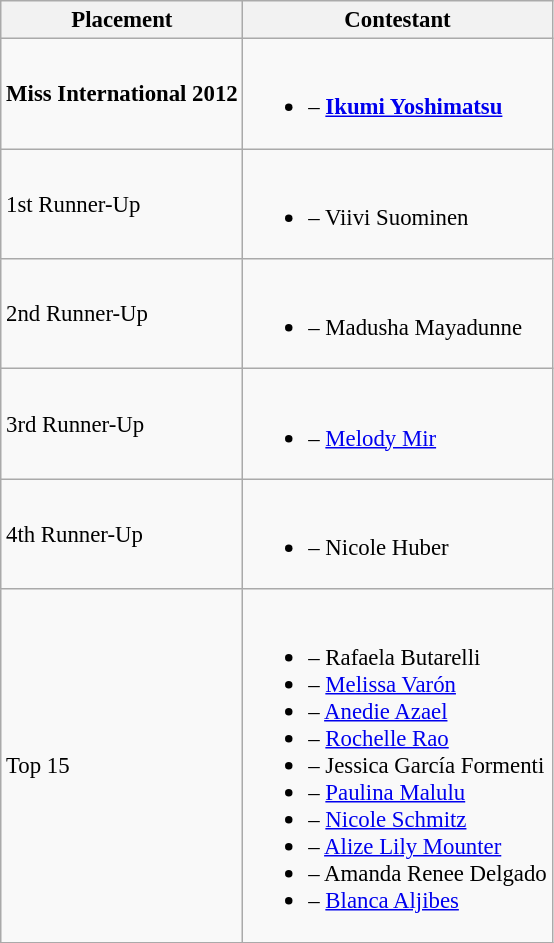<table class="wikitable sortable" style="font-size:95%;">
<tr>
<th>Placement</th>
<th>Contestant</th>
</tr>
<tr>
<td><strong>Miss International 2012 </strong></td>
<td><br><ul><li><strong></strong> – <strong><a href='#'>Ikumi Yoshimatsu</a></strong></li></ul></td>
</tr>
<tr>
<td>1st Runner-Up</td>
<td><br><ul><li> – Viivi Suominen</li></ul></td>
</tr>
<tr>
<td>2nd Runner-Up</td>
<td><br><ul><li> – Madusha Mayadunne</li></ul></td>
</tr>
<tr>
<td>3rd Runner-Up</td>
<td><br><ul><li> – <a href='#'>Melody Mir</a></li></ul></td>
</tr>
<tr>
<td>4th Runner-Up</td>
<td><br><ul><li> – Nicole Huber</li></ul></td>
</tr>
<tr>
<td>Top 15</td>
<td><br><ul><li> – Rafaela Butarelli</li><li> – <a href='#'>Melissa Varón</a></li><li> – <a href='#'>Anedie Azael</a></li><li> – <a href='#'>Rochelle Rao</a></li><li> – Jessica García Formenti</li><li> – <a href='#'>Paulina Malulu</a></li><li> – <a href='#'>Nicole Schmitz</a></li><li> – <a href='#'>Alize Lily Mounter</a></li><li> – Amanda Renee Delgado</li><li> – <a href='#'>Blanca Aljibes</a></li></ul></td>
</tr>
</table>
